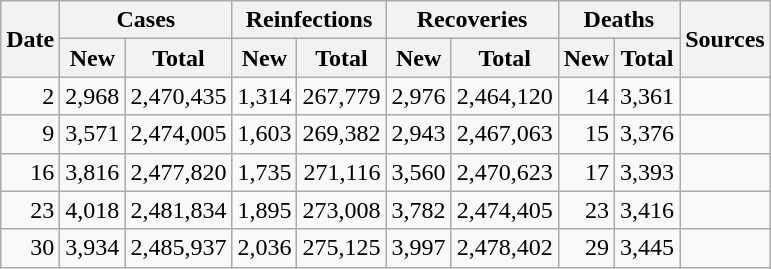<table class="wikitable sortable mw-collapsible mw-collapsed sticky-header-multi sort-under" style="text-align:right;">
<tr>
<th rowspan=2>Date</th>
<th colspan=2>Cases</th>
<th colspan=2>Reinfections</th>
<th colspan=2>Recoveries</th>
<th colspan=2>Deaths</th>
<th rowspan=2 class="unsortable">Sources</th>
</tr>
<tr>
<th>New</th>
<th>Total</th>
<th>New</th>
<th>Total</th>
<th>New</th>
<th>Total</th>
<th>New</th>
<th>Total</th>
</tr>
<tr>
<td>2</td>
<td>2,968</td>
<td>2,470,435</td>
<td>1,314</td>
<td>267,779</td>
<td>2,976</td>
<td>2,464,120</td>
<td>14</td>
<td>3,361</td>
<td></td>
</tr>
<tr>
<td>9</td>
<td>3,571</td>
<td>2,474,005</td>
<td>1,603</td>
<td>269,382</td>
<td>2,943</td>
<td>2,467,063</td>
<td>15</td>
<td>3,376</td>
<td></td>
</tr>
<tr>
<td>16</td>
<td>3,816</td>
<td>2,477,820</td>
<td>1,735</td>
<td>271,116</td>
<td>3,560</td>
<td>2,470,623</td>
<td>17</td>
<td>3,393</td>
<td></td>
</tr>
<tr>
<td>23</td>
<td>4,018</td>
<td>2,481,834</td>
<td>1,895</td>
<td>273,008</td>
<td>3,782</td>
<td>2,474,405</td>
<td>23</td>
<td>3,416</td>
<td></td>
</tr>
<tr>
<td>30</td>
<td>3,934</td>
<td>2,485,937</td>
<td>2,036</td>
<td>275,125</td>
<td>3,997</td>
<td>2,478,402</td>
<td>29</td>
<td>3,445</td>
<td></td>
</tr>
</table>
